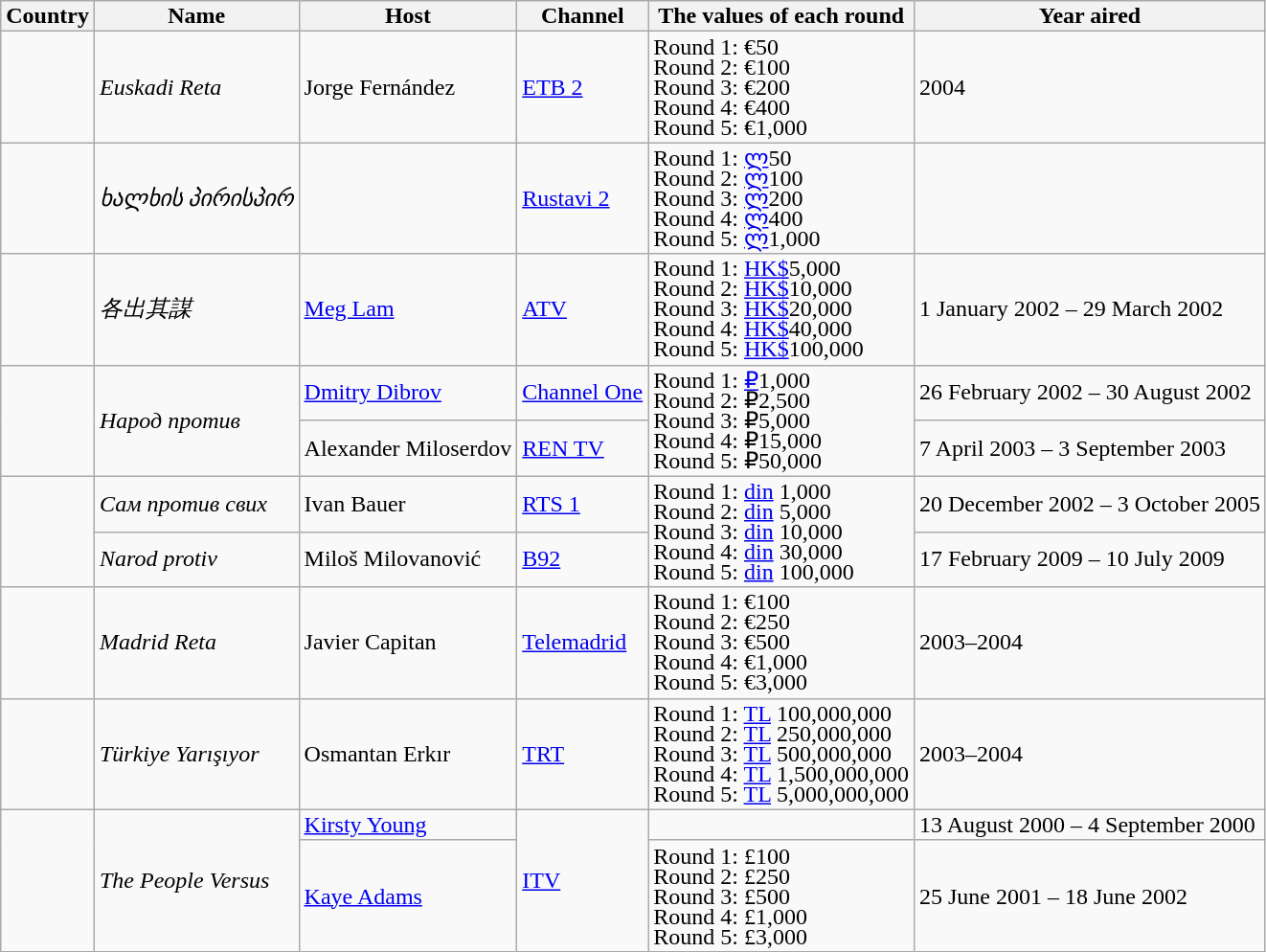<table class="wikitable" style="text-align:left; line-height:14px;">
<tr>
<th scope="col">Country</th>
<th scope="col">Name</th>
<th scope="col">Host</th>
<th scope="col">Channel</th>
<th scope="col">The values of each round</th>
<th scope="col">Year aired</th>
</tr>
<tr>
<td></td>
<td><em>Euskadi Reta</em></td>
<td>Jorge Fernández</td>
<td><a href='#'>ETB 2</a></td>
<td>Round 1: €50<br>Round 2: €100<br>Round 3: €200<br>Round 4: €400<br>Round 5: €1,000</td>
<td>2004</td>
</tr>
<tr>
<td></td>
<td><em>ხალხის პირისპირ</em><br></td>
<td></td>
<td><a href='#'>Rustavi 2</a></td>
<td>Round 1: <a href='#'>ლ</a>50<br>Round 2: <a href='#'>ლ</a>100<br>Round 3: <a href='#'>ლ</a>200<br>Round 4: <a href='#'>ლ</a>400<br>Round 5: <a href='#'>ლ</a>1,000</td>
<td> </td>
</tr>
<tr>
<td></td>
<td><em>各出其謀</em><br></td>
<td><a href='#'>Meg Lam</a></td>
<td><a href='#'>ATV</a></td>
<td>Round 1: <a href='#'>HK$</a>5,000<br>Round 2: <a href='#'>HK$</a>10,000<br>Round 3: <a href='#'>HK$</a>20,000<br>Round 4: <a href='#'>HK$</a>40,000<br>Round 5: <a href='#'>HK$</a>100,000</td>
<td>1 January 2002 – 29 March 2002</td>
</tr>
<tr>
<td rowspan="2"></td>
<td rowspan="2"><em>Народ против</em><br></td>
<td><a href='#'>Dmitry Dibrov</a></td>
<td><a href='#'>Channel One</a></td>
<td rowspan="2">Round 1: <a href='#'>₽</a>1,000<br>Round 2: ₽2,500<br>Round 3: ₽5,000<br>Round 4: ₽15,000<br>Round 5: ₽50,000</td>
<td>26 February 2002 – 30 August 2002</td>
</tr>
<tr>
<td>Alexander Miloserdov</td>
<td><a href='#'>REN TV</a></td>
<td>7 April 2003 – 3 September 2003</td>
</tr>
<tr>
<td rowspan="2"></td>
<td><em>Сам против свих</em><br></td>
<td>Ivan Bauer</td>
<td><a href='#'>RTS 1</a></td>
<td rowspan="2">Round 1: <a href='#'>din</a> 1,000<br>Round 2: <a href='#'>din</a> 5,000 <br>Round 3: <a href='#'>din</a> 10,000 <br>Round 4: <a href='#'>din</a> 30,000 <br>Round 5: <a href='#'>din</a> 100,000</td>
<td>20 December 2002 – 3 October 2005</td>
</tr>
<tr>
<td><em>Narod protiv</em></td>
<td>Miloš Milovanović</td>
<td><a href='#'>B92</a></td>
<td>17 February 2009 – 10 July 2009</td>
</tr>
<tr>
<td></td>
<td><em>Madrid Reta</em></td>
<td>Javier Capitan</td>
<td><a href='#'>Telemadrid</a></td>
<td>Round 1: €100<br>Round 2: €250<br>Round 3: €500<br>Round 4: €1,000<br>Round 5: €3,000</td>
<td>2003–2004</td>
</tr>
<tr>
<td></td>
<td><em>Türkiye Yarışıyor</em></td>
<td>Osmantan Erkır</td>
<td><a href='#'>TRT</a></td>
<td>Round 1: <a href='#'>TL</a> 100,000,000<br> Round 2: <a href='#'>TL</a> 250,000,000<br> Round 3: <a href='#'>TL</a> 500,000,000<br> Round 4: <a href='#'>TL</a> 1,500,000,000<br> Round 5: <a href='#'>TL</a> 5,000,000,000</td>
<td>2003–2004</td>
</tr>
<tr>
<td rowspan="2"></td>
<td rowspan="2"><em>The People Versus</em></td>
<td><a href='#'>Kirsty Young</a></td>
<td rowspan="2"><a href='#'>ITV</a></td>
<td></td>
<td>13 August 2000 – 4 September 2000</td>
</tr>
<tr>
<td><a href='#'>Kaye Adams</a></td>
<td>Round 1: £100<br>Round 2: £250<br>Round 3: £500<br>Round 4: £1,000<br>Round 5: £3,000</td>
<td>25 June 2001 – 18 June 2002</td>
</tr>
</table>
